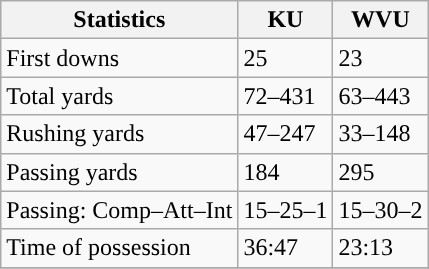<table class="wikitable" style="float: left;">
<tr>
<th>Statistics</th>
<th>KU</th>
<th>WVU</th>
</tr>
<tr>
<td>First downs</td>
<td>25</td>
<td>23</td>
</tr>
<tr>
<td>Total yards</td>
<td>72–431</td>
<td>63–443</td>
</tr>
<tr>
<td>Rushing yards</td>
<td>47–247</td>
<td>33–148</td>
</tr>
<tr>
<td>Passing yards</td>
<td>184</td>
<td>295</td>
</tr>
<tr>
<td>Passing: Comp–Att–Int</td>
<td>15–25–1</td>
<td>15–30–2</td>
</tr>
<tr>
<td>Time of possession</td>
<td>36:47</td>
<td>23:13</td>
</tr>
<tr>
</tr>
</table>
